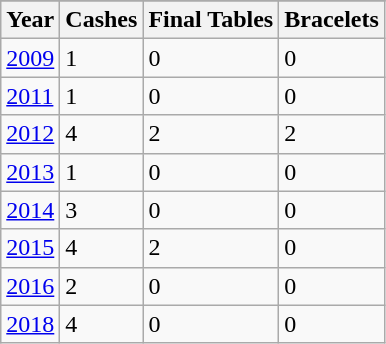<table class="wikitable">
<tr>
</tr>
<tr>
<th>Year</th>
<th>Cashes</th>
<th>Final Tables</th>
<th>Bracelets</th>
</tr>
<tr>
<td><a href='#'>2009</a></td>
<td>1</td>
<td>0</td>
<td>0</td>
</tr>
<tr>
<td><a href='#'>2011</a></td>
<td>1</td>
<td>0</td>
<td>0</td>
</tr>
<tr>
<td><a href='#'>2012</a></td>
<td>4</td>
<td>2</td>
<td>2</td>
</tr>
<tr>
<td><a href='#'>2013</a></td>
<td>1</td>
<td>0</td>
<td>0</td>
</tr>
<tr>
<td><a href='#'>2014</a></td>
<td>3</td>
<td>0</td>
<td>0</td>
</tr>
<tr>
<td><a href='#'>2015</a></td>
<td>4</td>
<td>2</td>
<td>0</td>
</tr>
<tr>
<td><a href='#'>2016</a></td>
<td>2</td>
<td>0</td>
<td>0</td>
</tr>
<tr>
<td><a href='#'>2018</a></td>
<td>4</td>
<td>0</td>
<td>0</td>
</tr>
</table>
